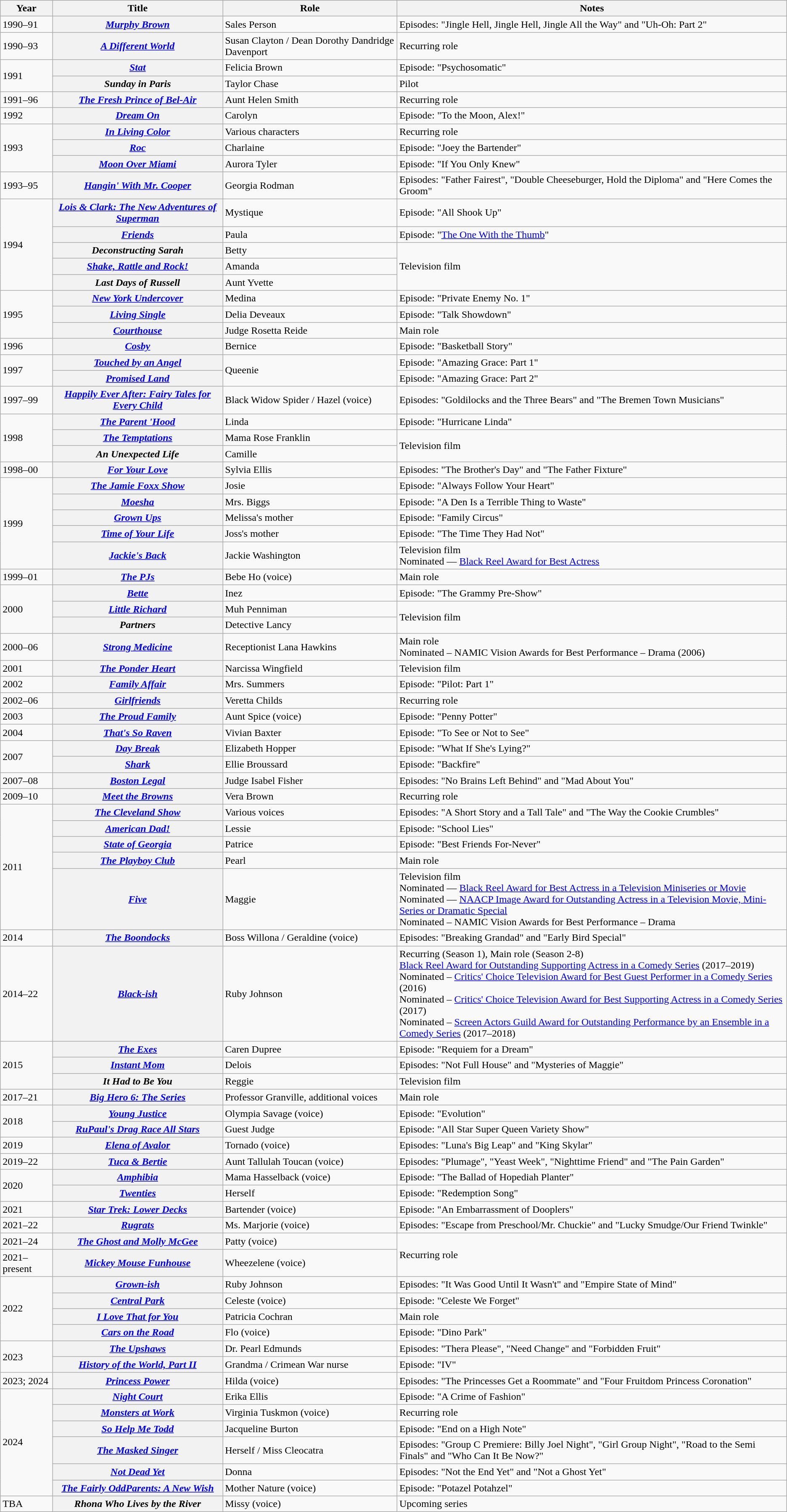<table class="wikitable plainrowheaders sortable">
<tr>
<th scope="col">Year</th>
<th scope="col">Title</th>
<th scope="col">Role</th>
<th scope="col" class="unsortable">Notes</th>
</tr>
<tr>
<td>1990–91</td>
<th scope="row"><em><a href='#'>Murphy Brown</a></em></th>
<td>Sales Person</td>
<td>Episodes: "Jingle Hell, Jingle Hell, Jingle All the Way" and "Uh-Oh: Part 2"</td>
</tr>
<tr>
<td>1990–93</td>
<th scope="row"><em><a href='#'>A Different World</a></em></th>
<td>Susan Clayton / Dean Dorothy Dandridge Davenport</td>
<td>Recurring role</td>
</tr>
<tr>
<td rowspan=2>1991</td>
<th scope="row"><em><a href='#'>Stat</a></em></th>
<td>Felicia Brown</td>
<td>Episode: "Psychosomatic"</td>
</tr>
<tr>
<th scope="row"><em>Sunday in Paris</em></th>
<td>Taylor Chase</td>
<td>Pilot</td>
</tr>
<tr>
<td>1991–96</td>
<th scope="row"><em><a href='#'>The Fresh Prince of Bel-Air</a></em></th>
<td>Aunt Helen Smith</td>
<td>Recurring role</td>
</tr>
<tr>
<td>1992</td>
<th scope="row"><em><a href='#'>Dream On</a></em></th>
<td>Carolyn</td>
<td>Episode: "To the Moon, Alex!"</td>
</tr>
<tr>
<td rowspan=3>1993</td>
<th scope="row"><em><a href='#'>In Living Color</a></em></th>
<td>Various characters</td>
<td>Recurring role</td>
</tr>
<tr>
<th scope="row"><em><a href='#'>Roc</a></em></th>
<td>Charlaine</td>
<td>Episode: "Joey the Bartender"</td>
</tr>
<tr>
<th scope="row"><em><a href='#'>Moon Over Miami</a></em></th>
<td>Aurora Tyler</td>
<td>Episode: "If You Only Knew"</td>
</tr>
<tr>
<td>1993–95</td>
<th scope="row"><em><a href='#'>Hangin' With Mr. Cooper</a></em></th>
<td>Georgia Rodman</td>
<td>Episodes: "Father Fairest", "Double Cheeseburger, Hold the Diploma" and "Here Comes the Groom"</td>
</tr>
<tr>
<td rowspan=5>1994</td>
<th scope="row"><em><a href='#'>Lois & Clark: The New Adventures of Superman</a></em></th>
<td>Mystique</td>
<td>Episode: "All Shook Up"</td>
</tr>
<tr>
<th scope="row"><em><a href='#'>Friends</a></em></th>
<td>Paula</td>
<td>Episode: "<a href='#'>The One With the Thumb</a>"</td>
</tr>
<tr>
<th scope="row"><em>Deconstructing Sarah</em></th>
<td>Betty</td>
<td rowspan=3>Television film</td>
</tr>
<tr>
<th scope="row"><em><a href='#'>Shake, Rattle and Rock!</a></em></th>
<td>Amanda</td>
</tr>
<tr>
<th scope="row"><em>Last Days of Russell</em></th>
<td>Aunt Yvette</td>
</tr>
<tr>
<td rowspan=3>1995</td>
<th scope="row"><em><a href='#'>New York Undercover</a></em></th>
<td>Medina</td>
<td>Episode: "Private Enemy No. 1"</td>
</tr>
<tr>
<th scope="row"><em><a href='#'>Living Single</a></em></th>
<td>Delia Deveaux</td>
<td>Episode: "Talk Showdown"</td>
</tr>
<tr>
<th scope="row"><em><a href='#'>Courthouse</a></em></th>
<td>Judge Rosetta Reide</td>
<td>Main role</td>
</tr>
<tr>
<td>1996</td>
<th scope="row"><em><a href='#'>Cosby</a></em></th>
<td>Bernice</td>
<td>Episode: "Basketball Story"</td>
</tr>
<tr>
<td rowspan=2>1997</td>
<th scope="row"><em><a href='#'>Touched by an Angel</a></em></th>
<td rowspan=2>Queenie</td>
<td>Episode: "Amazing Grace: Part 1"</td>
</tr>
<tr>
<th scope="row"><em><a href='#'>Promised Land</a></em></th>
<td>Episode: "Amazing Grace: Part 2"</td>
</tr>
<tr>
<td>1997–99</td>
<th scope="row"><em><a href='#'>Happily Ever After: Fairy Tales for Every Child</a></em></th>
<td>Black Widow Spider / Hazel (voice)</td>
<td>Episodes: "Goldilocks and the Three Bears" and "The Bremen Town Musicians"</td>
</tr>
<tr>
<td rowspan=3>1998</td>
<th scope="row"><em><a href='#'>The Parent 'Hood</a></em></th>
<td>Linda</td>
<td>Episode: "Hurricane Linda"</td>
</tr>
<tr>
<th scope="row"><em><a href='#'>The Temptations</a></em></th>
<td>Mama Rose Franklin</td>
<td rowspan=2>Television film</td>
</tr>
<tr>
<th scope="row"><em>An Unexpected Life</em></th>
<td>Camille</td>
</tr>
<tr>
<td>1998–00</td>
<th scope="row"><em><a href='#'>For Your Love</a></em></th>
<td>Sylvia Ellis</td>
<td>Episodes: "The Brother's Day" and "The Father Fixture"</td>
</tr>
<tr>
<td rowspan=5>1999</td>
<th scope="row"><em><a href='#'>The Jamie Foxx Show</a></em></th>
<td>Josie</td>
<td>Episode: "Always Follow Your Heart"</td>
</tr>
<tr>
<th scope="row"><em><a href='#'>Moesha</a></em></th>
<td>Mrs. Biggs</td>
<td>Episode: "A Den Is a Terrible Thing to Waste"</td>
</tr>
<tr>
<th scope="row"><em><a href='#'>Grown Ups</a></em></th>
<td>Melissa's mother</td>
<td>Episode: "Family Circus"</td>
</tr>
<tr>
<th scope="row"><em><a href='#'>Time of Your Life</a></em></th>
<td>Joss's mother</td>
<td>Episode: "The Time They Had Not"</td>
</tr>
<tr>
<th scope="row"><em><a href='#'>Jackie's Back</a></em></th>
<td>Jackie Washington</td>
<td>Television film<br>Nominated — <a href='#'>Black Reel Award for Best Actress</a></td>
</tr>
<tr>
<td>1999–01</td>
<th scope="row"><em><a href='#'>The PJs</a></em></th>
<td>Bebe Ho (voice)</td>
<td>Main role</td>
</tr>
<tr>
<td rowspan=3>2000</td>
<th scope="row"><em><a href='#'>Bette</a></em></th>
<td>Inez</td>
<td>Episode: "The Grammy Pre-Show"</td>
</tr>
<tr>
<th scope="row"><em><a href='#'>Little Richard</a></em></th>
<td>Muh Penniman</td>
<td rowspan=2>Television film</td>
</tr>
<tr>
<th scope="row"><em>Partners</em></th>
<td>Detective Lancy</td>
</tr>
<tr>
<td>2000–06</td>
<th scope="row"><em><a href='#'>Strong Medicine</a></em></th>
<td>Receptionist Lana Hawkins</td>
<td>Main role<br>Nominated – NAMIC Vision Awards for Best Performance – Drama (2006)</td>
</tr>
<tr>
<td>2001</td>
<th scope="row"><em><a href='#'>The Ponder Heart</a></em></th>
<td>Narcissa Wingfield</td>
<td>Television film</td>
</tr>
<tr>
<td>2002</td>
<th scope="row"><em><a href='#'>Family Affair</a></em></th>
<td>Mrs. Summers</td>
<td>Episode: "Pilot: Part 1"</td>
</tr>
<tr>
<td>2002–06</td>
<th scope="row"><em><a href='#'>Girlfriends</a></em></th>
<td>Veretta Childs</td>
<td>Recurring role</td>
</tr>
<tr>
<td>2003</td>
<th scope="row"><em><a href='#'>The Proud Family</a></em></th>
<td>Aunt Spice (voice)</td>
<td>Episode: "Penny Potter"</td>
</tr>
<tr>
<td>2004</td>
<th scope="row"><em><a href='#'>That's So Raven</a></em></th>
<td>Vivian Baxter</td>
<td>Episode: "To See or Not to See"</td>
</tr>
<tr>
<td rowspan=2>2007</td>
<th scope="row"><em><a href='#'>Day Break</a></em></th>
<td>Elizabeth Hopper</td>
<td>Episode: "What If She's Lying?"</td>
</tr>
<tr>
<th scope="row"><em><a href='#'>Shark</a></em></th>
<td>Ellie Broussard</td>
<td>Episode: "Backfire"</td>
</tr>
<tr>
<td>2007–08</td>
<th scope="row"><em><a href='#'>Boston Legal</a></em></th>
<td>Judge Isabel Fisher</td>
<td>Episodes: "No Brains Left Behind" and "Mad About You"</td>
</tr>
<tr>
<td>2009–10</td>
<th scope="row"><em><a href='#'>Meet the Browns</a></em></th>
<td>Vera Brown</td>
<td>Recurring role</td>
</tr>
<tr>
<td rowspan=5>2011</td>
<th scope="row"><em><a href='#'>The Cleveland Show</a></em></th>
<td>Various voices</td>
<td>Episodes: "A Short Story and a Tall Tale" and "The Way the Cookie Crumbles"</td>
</tr>
<tr>
<th scope="row"><em><a href='#'>American Dad!</a></em></th>
<td>Lessie</td>
<td>Episode: "School Lies"</td>
</tr>
<tr>
<th scope="row"><em><a href='#'>State of Georgia</a></em></th>
<td>Patrice</td>
<td>Episode: "Best Friends For-Never"</td>
</tr>
<tr>
<th scope="row"><em><a href='#'>The Playboy Club</a></em></th>
<td>Pearl</td>
<td>Main role</td>
</tr>
<tr>
<th scope="row"><em><a href='#'>Five</a></em></th>
<td>Maggie</td>
<td>Television film<br>Nominated — <a href='#'>Black Reel Award for Best Actress in a Television Miniseries or Movie</a><br>Nominated — <a href='#'>NAACP Image Award for Outstanding Actress in a Television Movie, Mini-Series or Dramatic Special</a><br>Nominated – NAMIC Vision Awards for Best Performance – Drama</td>
</tr>
<tr>
<td>2014</td>
<th scope="row"><em><a href='#'>The Boondocks</a></em></th>
<td>Boss Willona / Geraldine (voice)</td>
<td>Episodes: "Breaking Grandad" and "Early Bird Special"</td>
</tr>
<tr>
<td>2014–22</td>
<th scope="row"><em><a href='#'>Black-ish</a></em></th>
<td>Ruby Johnson</td>
<td>Recurring (Season 1), Main role (Season 2-8)<br><a href='#'>Black Reel Award for Outstanding Supporting Actress in a Comedy Series</a> (2017–2019)<br>Nominated – <a href='#'>Critics' Choice Television Award for Best Guest Performer in a Comedy Series</a> (2016)<br>Nominated – <a href='#'>Critics' Choice Television Award for Best Supporting Actress in a Comedy Series</a> (2017)<br>Nominated – <a href='#'>Screen Actors Guild Award for Outstanding Performance by an Ensemble in a Comedy Series</a> (2017–2018)</td>
</tr>
<tr>
<td rowspan=3>2015</td>
<th scope="row"><em><a href='#'>The Exes</a></em></th>
<td>Caren Dupree</td>
<td>Episode: "Requiem for a Dream"</td>
</tr>
<tr>
<th scope="row"><em><a href='#'>Instant Mom</a></em></th>
<td>Delois</td>
<td>Episodes: "Not Full House" and "Mysteries of Maggie"</td>
</tr>
<tr>
<th scope="row"><em>It Had to Be You</em></th>
<td>Reggie</td>
<td>Television film</td>
</tr>
<tr>
<td>2017–21</td>
<th scope="row"><em><a href='#'>Big Hero 6: The Series</a></em></th>
<td>Professor Granville, additional voices</td>
<td>Main role</td>
</tr>
<tr>
<td rowspan=2>2018</td>
<th scope="row"><em><a href='#'>Young Justice</a></em></th>
<td>Olympia Savage (voice)</td>
<td>Episode: "Evolution"</td>
</tr>
<tr>
<th scope="row"><em><a href='#'>RuPaul's Drag Race All Stars</a></em></th>
<td>Guest Judge</td>
<td>Episode: "All Star Super Queen Variety Show"</td>
</tr>
<tr>
<td>2019</td>
<th scope="row"><em><a href='#'>Elena of Avalor</a></em></th>
<td>Tornado (voice)</td>
<td>Episodes: "Luna's Big Leap" and "King Skylar"</td>
</tr>
<tr>
<td>2019–22</td>
<th scope="row"><em><a href='#'>Tuca & Bertie</a></em></th>
<td>Aunt Tallulah Toucan (voice)</td>
<td>Episodes: "Plumage", "Yeast Week", "Nighttime Friend" and "The Pain Garden"</td>
</tr>
<tr>
<td rowspan=2>2020</td>
<th scope="row"><em><a href='#'>Amphibia</a></em></th>
<td>Mama Hasselback (voice)</td>
<td>Episode: "The Ballad of Hopediah Planter"</td>
</tr>
<tr>
<th scope="row"><em><a href='#'>Twenties</a></em></th>
<td>Herself</td>
<td>Episode: "Redemption Song"</td>
</tr>
<tr>
<td>2021</td>
<th scope="row"><em><a href='#'>Star Trek: Lower Decks</a></em></th>
<td>Bartender (voice)</td>
<td>Episode: "An Embarrassment of Dooplers"</td>
</tr>
<tr>
<td>2021–22</td>
<th scope="row"><em><a href='#'>Rugrats</a></em></th>
<td>Ms. Marjorie (voice)</td>
<td>Episodes: "Escape from Preschool/Mr. Chuckie" and "Lucky Smudge/Our Friend Twinkle"</td>
</tr>
<tr>
<td>2021–24</td>
<th scope="row"><em><a href='#'>The Ghost and Molly McGee</a></em></th>
<td>Patty (voice)</td>
<td rowspan=2>Recurring role</td>
</tr>
<tr>
<td>2021–present</td>
<th scope="row"><em><a href='#'>Mickey Mouse Funhouse</a></em></th>
<td>Wheezelene (voice)</td>
</tr>
<tr>
<td rowspan=4>2022</td>
<th scope="row"><em><a href='#'>Grown-ish</a></em></th>
<td>Ruby Johnson</td>
<td>Episodes: "It Was Good Until It Wasn't" and "Empire State of Mind"</td>
</tr>
<tr>
<th scope="row"><em><a href='#'>Central Park</a></em></th>
<td>Celeste (voice)</td>
<td>Episode: "Celeste We Forget"</td>
</tr>
<tr>
<th scope="row"><em><a href='#'>I Love That for You</a></em></th>
<td>Patricia Cochran</td>
<td>Main role</td>
</tr>
<tr>
<th scope="row"><em><a href='#'>Cars on the Road</a></em></th>
<td>Flo (voice)</td>
<td>Episode: "Dino Park"</td>
</tr>
<tr>
<td rowspan=2>2023</td>
<th scope="row"><em><a href='#'>The Upshaws</a></em></th>
<td>Dr. Pearl Edmunds</td>
<td>Episodes: "Thera Please", "Need Change" and "Forbidden Fruit"</td>
</tr>
<tr>
<th scope="row"><em><a href='#'>History of the World, Part II</a></em></th>
<td>Grandma / Crimean War nurse</td>
<td>Episode: "IV"</td>
</tr>
<tr>
<td>2023; 2024</td>
<th scope="row"><em><a href='#'>Princess Power</a></em></th>
<td>Hilda (voice)</td>
<td>Episodes: "The Princesses Get a Roommate" and "Four Fruitdom Princess Coronation"</td>
</tr>
<tr>
<td rowspan=6>2024</td>
<th scope="row"><em><a href='#'>Night Court</a></em></th>
<td>Erika Ellis</td>
<td>Episode: "A Crime of Fashion"</td>
</tr>
<tr>
<th scope="row"><em><a href='#'>Monsters at Work</a></em></th>
<td>Virginia Tuskmon (voice)</td>
<td>Recurring role</td>
</tr>
<tr>
<th scope="row"><em><a href='#'>So Help Me Todd</a></em></th>
<td>Jacqueline Burton</td>
<td>Episode: "End on a High Note"</td>
</tr>
<tr>
<th scope="row"><em><a href='#'>The Masked Singer</a></em></th>
<td>Herself / Miss Cleocatra</td>
<td>Episodes: "Group C Premiere: Billy Joel Night", "Girl Group Night", "Road to the Semi Finals" and "Who Can It Be Now?"</td>
</tr>
<tr>
<th scope="row"><em><a href='#'>Not Dead Yet</a></em></th>
<td>Donna</td>
<td>Episodes: "Not the End Yet" and "Not a Ghost Yet"</td>
</tr>
<tr>
<th scope="row"><em><a href='#'>The Fairly OddParents: A New Wish</a></em></th>
<td>Mother Nature (voice)</td>
<td>Episode: "Potazel Potahzel"</td>
</tr>
<tr>
<td>TBA</td>
<th scope="row"><em>Rhona Who Lives by the River</em></th>
<td>Missy (voice)</td>
<td>Upcoming series</td>
</tr>
</table>
